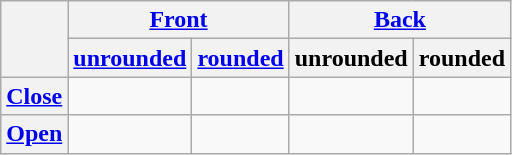<table class="wikitable" style="text-align: center;">
<tr>
<th rowspan="2"></th>
<th colspan="2"><a href='#'>Front</a></th>
<th colspan="2"><a href='#'>Back</a></th>
</tr>
<tr>
<th><a href='#'>unrounded</a></th>
<th><a href='#'>rounded</a></th>
<th>unrounded</th>
<th>rounded</th>
</tr>
<tr>
<th><a href='#'>Close</a></th>
<td></td>
<td></td>
<td></td>
<td></td>
</tr>
<tr>
<th><a href='#'>Open</a></th>
<td></td>
<td></td>
<td></td>
<td></td>
</tr>
</table>
